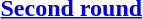<table>
<tr valign=top>
<th align="center"><a href='#'>Second round</a></th>
</tr>
<tr valign=top>
<td></td>
</tr>
</table>
